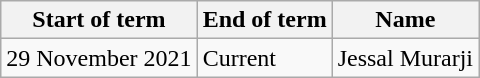<table class="wikitable">
<tr>
<th>Start of term</th>
<th>End of term</th>
<th>Name</th>
</tr>
<tr>
<td>29 November 2021</td>
<td>Current</td>
<td>Jessal Murarji </td>
</tr>
</table>
